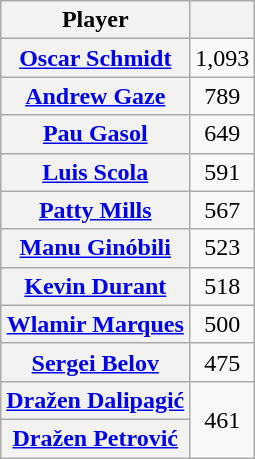<table class="wikitable sortable plainrowheaders" style="text-align:center; margin-right:1.5em">
<tr>
<th scope="col">Player</th>
<th scope="col"></th>
</tr>
<tr>
<th scope="row"> <a href='#'>Oscar Schmidt</a></th>
<td>1,093 </td>
</tr>
<tr>
<th scope="row"> <a href='#'>Andrew Gaze</a></th>
<td>789 </td>
</tr>
<tr>
<th scope="row"> <a href='#'>Pau Gasol</a></th>
<td>649 </td>
</tr>
<tr>
<th scope="row"> <a href='#'>Luis Scola</a></th>
<td>591 </td>
</tr>
<tr>
<th scope="row"> <a href='#'>Patty Mills</a></th>
<td>567 </td>
</tr>
<tr>
<th scope="row"> <a href='#'>Manu Ginóbili</a></th>
<td>523 </td>
</tr>
<tr>
<th scope="row"> <a href='#'>Kevin Durant</a></th>
<td>518 </td>
</tr>
<tr>
<th scope="row"> <a href='#'>Wlamir Marques</a></th>
<td>500 </td>
</tr>
<tr>
<th scope="row"> <a href='#'>Sergei Belov</a></th>
<td>475 </td>
</tr>
<tr>
<th scope="row"> <a href='#'>Dražen Dalipagić</a></th>
<td rowspan="2">461 </td>
</tr>
<tr>
<th scope="row">  <a href='#'>Dražen Petrović</a> </th>
</tr>
</table>
